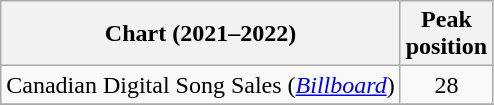<table class="wikitable sortable">
<tr>
<th>Chart (2021–2022)</th>
<th>Peak<br>position</th>
</tr>
<tr>
<td>Canadian Digital Song Sales (<a href='#'><em>Billboard</em></a>)</td>
<td align="center">28</td>
</tr>
<tr>
</tr>
<tr>
</tr>
<tr>
</tr>
<tr>
</tr>
</table>
